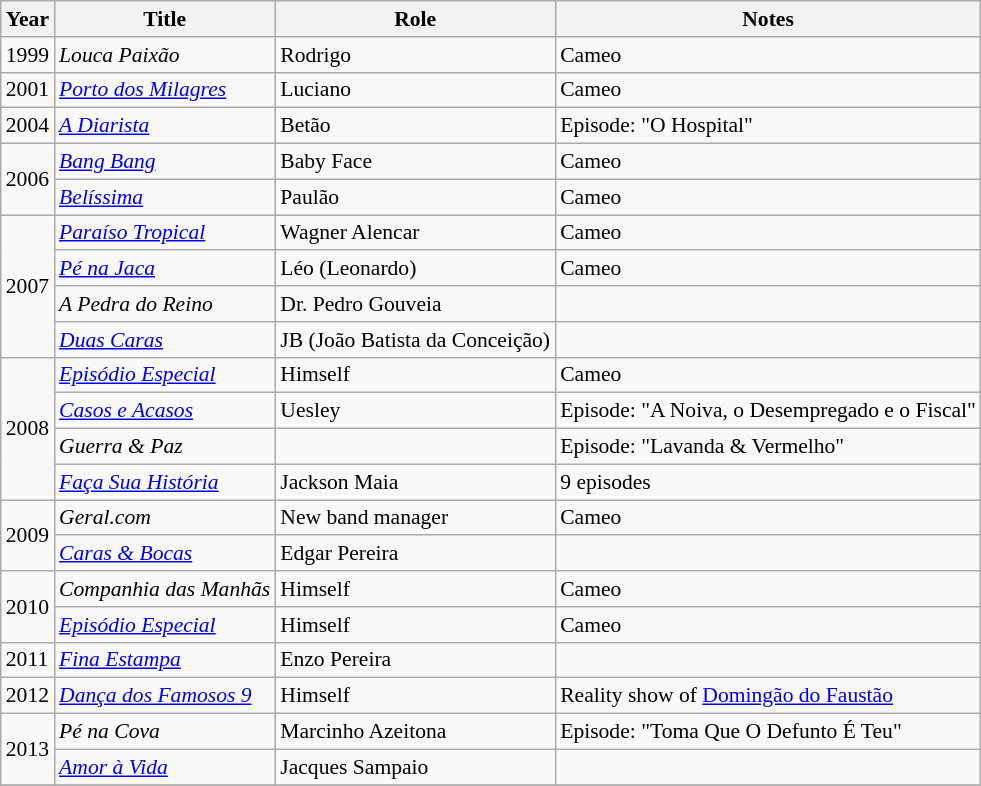<table class="wikitable" style="font-size: 90%;">
<tr>
<th>Year</th>
<th>Title</th>
<th>Role</th>
<th>Notes</th>
</tr>
<tr>
<td>1999</td>
<td><em>Louca Paixão</em></td>
<td>Rodrigo</td>
<td>Cameo</td>
</tr>
<tr>
<td>2001</td>
<td><em><a href='#'>Porto dos Milagres</a></em></td>
<td>Luciano</td>
<td>Cameo</td>
</tr>
<tr>
<td>2004</td>
<td><em><a href='#'>A Diarista</a></em></td>
<td>Betão</td>
<td>Episode: "O Hospital"</td>
</tr>
<tr>
<td rowspan="2">2006</td>
<td><em><a href='#'>Bang Bang</a></em></td>
<td>Baby Face</td>
<td>Cameo</td>
</tr>
<tr>
<td><em><a href='#'>Belíssima</a></em></td>
<td>Paulão</td>
<td>Cameo</td>
</tr>
<tr>
<td rowspan="4">2007</td>
<td><em><a href='#'>Paraíso Tropical</a></em></td>
<td>Wagner Alencar</td>
<td>Cameo</td>
</tr>
<tr>
<td><em><a href='#'>Pé na Jaca</a></em></td>
<td>Léo (Leonardo)</td>
<td>Cameo</td>
</tr>
<tr>
<td><em>A Pedra do Reino</em></td>
<td>Dr. Pedro Gouveia</td>
<td></td>
</tr>
<tr>
<td><em><a href='#'>Duas Caras</a></em></td>
<td>JB (João Batista da Conceição)</td>
<td></td>
</tr>
<tr>
<td rowspan="4">2008</td>
<td><em><a href='#'>Episódio Especial</a></em></td>
<td>Himself</td>
<td>Cameo</td>
</tr>
<tr>
<td><em><a href='#'>Casos e Acasos</a></em></td>
<td>Uesley</td>
<td>Episode: "A Noiva, o Desempregado e o Fiscal"</td>
</tr>
<tr>
<td><em>Guerra & Paz</em></td>
<td></td>
<td>Episode: "Lavanda & Vermelho"</td>
</tr>
<tr>
<td><em><a href='#'>Faça Sua História</a></em></td>
<td>Jackson Maia</td>
<td>9 episodes</td>
</tr>
<tr>
<td rowspan="2">2009</td>
<td><em>Geral.com</em></td>
<td>New band manager</td>
<td>Cameo</td>
</tr>
<tr>
<td><em><a href='#'>Caras & Bocas</a></em></td>
<td>Edgar Pereira</td>
<td></td>
</tr>
<tr>
<td rowspan="2">2010</td>
<td><em>Companhia das Manhãs</em></td>
<td>Himself</td>
<td>Cameo</td>
</tr>
<tr>
<td><em><a href='#'>Episódio Especial</a></em></td>
<td>Himself</td>
<td>Cameo</td>
</tr>
<tr>
<td>2011</td>
<td><em><a href='#'>Fina Estampa</a></em></td>
<td>Enzo Pereira</td>
<td></td>
</tr>
<tr>
<td>2012</td>
<td><em><a href='#'>Dança dos Famosos 9</a></em></td>
<td>Himself</td>
<td>Reality show of <a href='#'>Domingão do Faustão</a></td>
</tr>
<tr>
<td rowspan="2">2013</td>
<td><em>Pé na Cova</em></td>
<td>Marcinho Azeitona</td>
<td>Episode: "Toma Que O Defunto É Teu"</td>
</tr>
<tr>
<td><em><a href='#'>Amor à Vida</a></em></td>
<td>Jacques Sampaio</td>
<td></td>
</tr>
<tr>
</tr>
</table>
